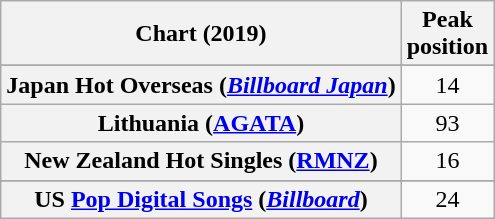<table class="wikitable sortable plainrowheaders" style="text-align:center">
<tr>
<th scope="col">Chart (2019)</th>
<th scope="col">Peak<br>position</th>
</tr>
<tr>
</tr>
<tr>
</tr>
<tr>
<th scope="row">Japan Hot Overseas (<em><a href='#'>Billboard Japan</a></em>)</th>
<td>14</td>
</tr>
<tr>
<th scope="row">Lithuania (<a href='#'>AGATA</a>)</th>
<td>93</td>
</tr>
<tr>
<th scope="row">New Zealand Hot Singles (<a href='#'>RMNZ</a>)</th>
<td>16</td>
</tr>
<tr>
</tr>
<tr>
<th scope="row">US <a href='#'>Pop Digital Songs</a> (<em><a href='#'>Billboard</a></em>)</th>
<td>24</td>
</tr>
</table>
